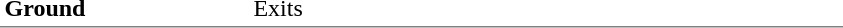<table table border=0 cellspacing=0 cellpadding=3>
<tr>
<td style="border-bottom:solid 1px gray;" width=50 rowspan=10 valign=top><strong>Ground</strong></td>
</tr>
<tr>
<td style="border-bottom:solid 1px gray;" width=100 rowspan=2 valign=top></td>
<td style="border-bottom:solid 1px gray;" width=390 rowspan=2 valign=top>Exits</td>
</tr>
</table>
